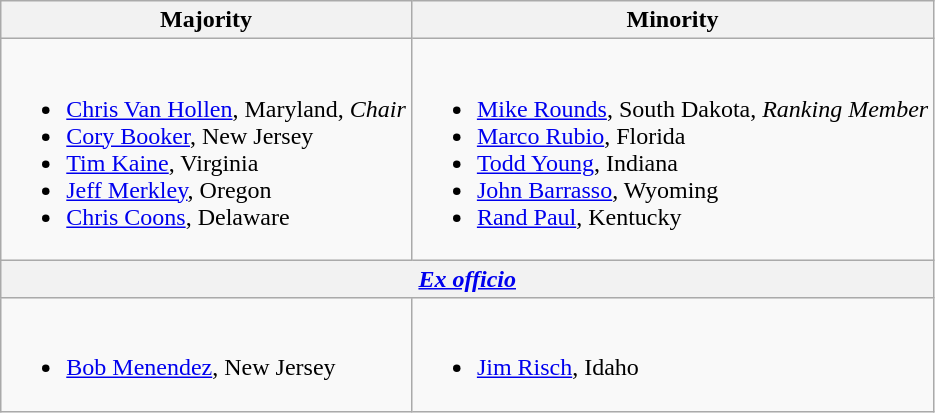<table class=wikitable>
<tr>
<th>Majority</th>
<th>Minority</th>
</tr>
<tr>
<td><br><ul><li><a href='#'>Chris Van Hollen</a>, Maryland, <em>Chair</em></li><li><a href='#'>Cory Booker</a>, New Jersey</li><li><a href='#'>Tim Kaine</a>, Virginia</li><li><a href='#'>Jeff Merkley</a>, Oregon</li><li><a href='#'>Chris Coons</a>, Delaware</li></ul></td>
<td><br><ul><li><a href='#'>Mike Rounds</a>, South Dakota, <em>Ranking Member</em></li><li><a href='#'>Marco Rubio</a>, Florida</li><li><a href='#'>Todd Young</a>, Indiana</li><li><a href='#'>John Barrasso</a>, Wyoming</li><li><a href='#'>Rand Paul</a>, Kentucky</li></ul></td>
</tr>
<tr>
<th colspan=2><em><a href='#'>Ex officio</a></em></th>
</tr>
<tr>
<td><br><ul><li><a href='#'>Bob Menendez</a>, New Jersey</li></ul></td>
<td><br><ul><li><a href='#'>Jim Risch</a>, Idaho</li></ul></td>
</tr>
</table>
